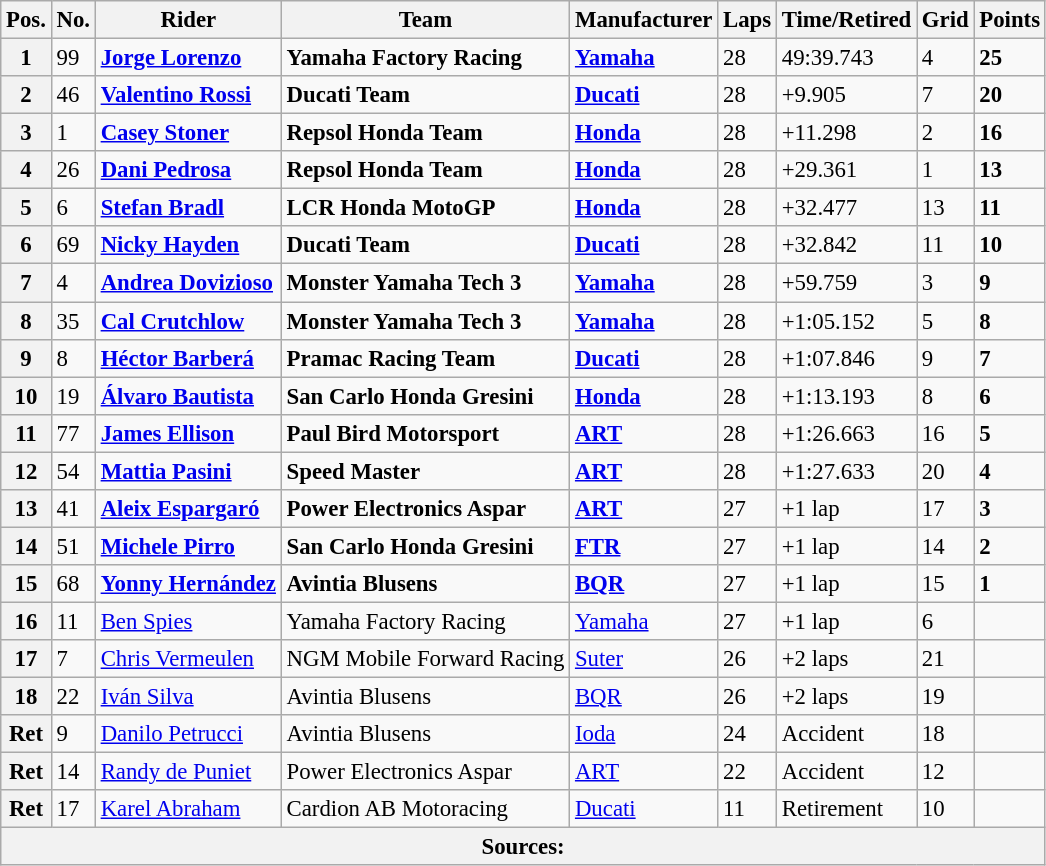<table class="wikitable" style="font-size: 95%;">
<tr>
<th>Pos.</th>
<th>No.</th>
<th>Rider</th>
<th>Team</th>
<th>Manufacturer</th>
<th>Laps</th>
<th>Time/Retired</th>
<th>Grid</th>
<th>Points</th>
</tr>
<tr>
<th>1</th>
<td>99</td>
<td> <strong><a href='#'>Jorge Lorenzo</a></strong></td>
<td><strong>Yamaha Factory Racing</strong></td>
<td><strong><a href='#'>Yamaha</a></strong></td>
<td>28</td>
<td>49:39.743</td>
<td>4</td>
<td><strong>25</strong></td>
</tr>
<tr>
<th>2</th>
<td>46</td>
<td> <strong><a href='#'>Valentino Rossi</a></strong></td>
<td><strong>Ducati Team</strong></td>
<td><strong><a href='#'>Ducati</a></strong></td>
<td>28</td>
<td>+9.905</td>
<td>7</td>
<td><strong>20</strong></td>
</tr>
<tr>
<th>3</th>
<td>1</td>
<td> <strong><a href='#'>Casey Stoner</a></strong></td>
<td><strong>Repsol Honda Team</strong></td>
<td><strong><a href='#'>Honda</a></strong></td>
<td>28</td>
<td>+11.298</td>
<td>2</td>
<td><strong>16</strong></td>
</tr>
<tr>
<th>4</th>
<td>26</td>
<td> <strong><a href='#'>Dani Pedrosa</a></strong></td>
<td><strong>Repsol Honda Team</strong></td>
<td><strong><a href='#'>Honda</a></strong></td>
<td>28</td>
<td>+29.361</td>
<td>1</td>
<td><strong>13</strong></td>
</tr>
<tr>
<th>5</th>
<td>6</td>
<td> <strong><a href='#'>Stefan Bradl</a></strong></td>
<td><strong>LCR Honda MotoGP</strong></td>
<td><strong><a href='#'>Honda</a></strong></td>
<td>28</td>
<td>+32.477</td>
<td>13</td>
<td><strong>11</strong></td>
</tr>
<tr>
<th>6</th>
<td>69</td>
<td> <strong><a href='#'>Nicky Hayden</a></strong></td>
<td><strong>Ducati Team</strong></td>
<td><strong><a href='#'>Ducati</a></strong></td>
<td>28</td>
<td>+32.842</td>
<td>11</td>
<td><strong>10</strong></td>
</tr>
<tr>
<th>7</th>
<td>4</td>
<td> <strong><a href='#'>Andrea Dovizioso</a></strong></td>
<td><strong>Monster Yamaha Tech 3</strong></td>
<td><strong><a href='#'>Yamaha</a></strong></td>
<td>28</td>
<td>+59.759</td>
<td>3</td>
<td><strong>9</strong></td>
</tr>
<tr>
<th>8</th>
<td>35</td>
<td> <strong><a href='#'>Cal Crutchlow</a></strong></td>
<td><strong>Monster Yamaha Tech 3</strong></td>
<td><strong><a href='#'>Yamaha</a></strong></td>
<td>28</td>
<td>+1:05.152</td>
<td>5</td>
<td><strong>8</strong></td>
</tr>
<tr>
<th>9</th>
<td>8</td>
<td> <strong><a href='#'>Héctor Barberá</a></strong></td>
<td><strong>Pramac Racing Team</strong></td>
<td><strong><a href='#'>Ducati</a></strong></td>
<td>28</td>
<td>+1:07.846</td>
<td>9</td>
<td><strong>7</strong></td>
</tr>
<tr>
<th>10</th>
<td>19</td>
<td> <strong><a href='#'>Álvaro Bautista</a></strong></td>
<td><strong>San Carlo Honda Gresini</strong></td>
<td><strong><a href='#'>Honda</a></strong></td>
<td>28</td>
<td>+1:13.193</td>
<td>8</td>
<td><strong>6</strong></td>
</tr>
<tr>
<th>11</th>
<td>77</td>
<td> <strong><a href='#'>James Ellison</a></strong></td>
<td><strong>Paul Bird Motorsport</strong></td>
<td><strong><a href='#'>ART</a></strong></td>
<td>28</td>
<td>+1:26.663</td>
<td>16</td>
<td><strong>5</strong></td>
</tr>
<tr>
<th>12</th>
<td>54</td>
<td> <strong><a href='#'>Mattia Pasini</a></strong></td>
<td><strong>Speed Master</strong></td>
<td><strong><a href='#'>ART</a></strong></td>
<td>28</td>
<td>+1:27.633</td>
<td>20</td>
<td><strong>4</strong></td>
</tr>
<tr>
<th>13</th>
<td>41</td>
<td> <strong><a href='#'>Aleix Espargaró</a></strong></td>
<td><strong>Power Electronics Aspar</strong></td>
<td><strong><a href='#'>ART</a></strong></td>
<td>27</td>
<td>+1 lap</td>
<td>17</td>
<td><strong>3</strong></td>
</tr>
<tr>
<th>14</th>
<td>51</td>
<td> <strong><a href='#'>Michele Pirro</a></strong></td>
<td><strong>San Carlo Honda Gresini</strong></td>
<td><strong><a href='#'>FTR</a></strong></td>
<td>27</td>
<td>+1 lap</td>
<td>14</td>
<td><strong>2</strong></td>
</tr>
<tr>
<th>15</th>
<td>68</td>
<td> <strong><a href='#'>Yonny Hernández</a></strong></td>
<td><strong>Avintia Blusens</strong></td>
<td><strong><a href='#'>BQR</a></strong></td>
<td>27</td>
<td>+1 lap</td>
<td>15</td>
<td><strong>1</strong></td>
</tr>
<tr>
<th>16</th>
<td>11</td>
<td> <a href='#'>Ben Spies</a></td>
<td>Yamaha Factory Racing</td>
<td><a href='#'>Yamaha</a></td>
<td>27</td>
<td>+1 lap</td>
<td>6</td>
<td></td>
</tr>
<tr>
<th>17</th>
<td>7</td>
<td> <a href='#'>Chris Vermeulen</a></td>
<td>NGM Mobile Forward Racing</td>
<td><a href='#'>Suter</a></td>
<td>26</td>
<td>+2 laps</td>
<td>21</td>
<td></td>
</tr>
<tr>
<th>18</th>
<td>22</td>
<td> <a href='#'>Iván Silva</a></td>
<td>Avintia Blusens</td>
<td><a href='#'>BQR</a></td>
<td>26</td>
<td>+2 laps</td>
<td>19</td>
<td></td>
</tr>
<tr>
<th>Ret</th>
<td>9</td>
<td> <a href='#'>Danilo Petrucci</a></td>
<td>Avintia Blusens</td>
<td><a href='#'>Ioda</a></td>
<td>24</td>
<td>Accident</td>
<td>18</td>
<td></td>
</tr>
<tr>
<th>Ret</th>
<td>14</td>
<td> <a href='#'>Randy de Puniet</a></td>
<td>Power Electronics Aspar</td>
<td><a href='#'>ART</a></td>
<td>22</td>
<td>Accident</td>
<td>12</td>
<td></td>
</tr>
<tr>
<th>Ret</th>
<td>17</td>
<td> <a href='#'>Karel Abraham</a></td>
<td>Cardion AB Motoracing</td>
<td><a href='#'>Ducati</a></td>
<td>11</td>
<td>Retirement</td>
<td>10</td>
<td></td>
</tr>
<tr>
<th colspan=9>Sources: </th>
</tr>
</table>
